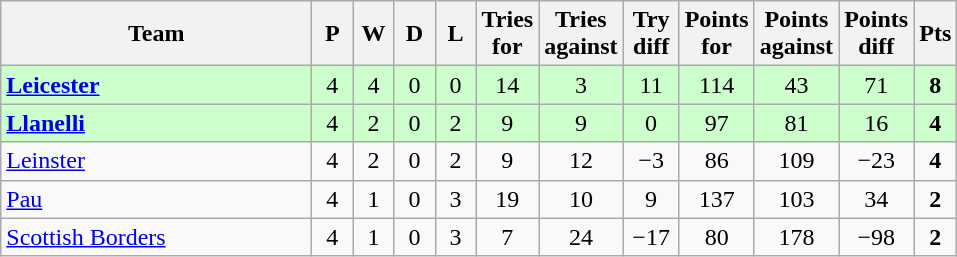<table class="wikitable" style="text-align: center;">
<tr>
<th width="200">Team</th>
<th width="20">P</th>
<th width="20">W</th>
<th width="20">D</th>
<th width="20">L</th>
<th width="20">Tries for</th>
<th width="20">Tries against</th>
<th width="30">Try diff</th>
<th width="20">Points for</th>
<th width="20">Points against</th>
<th width="25">Points diff</th>
<th width="20">Pts</th>
</tr>
<tr bgcolor="#ccffcc">
<td align="left"> <strong><a href='#'>Leicester</a></strong></td>
<td>4</td>
<td>4</td>
<td>0</td>
<td>0</td>
<td>14</td>
<td>3</td>
<td>11</td>
<td>114</td>
<td>43</td>
<td>71</td>
<td><strong>8</strong></td>
</tr>
<tr bgcolor="#ccffcc">
<td align="left"> <strong><a href='#'>Llanelli</a></strong></td>
<td>4</td>
<td>2</td>
<td>0</td>
<td>2</td>
<td>9</td>
<td>9</td>
<td>0</td>
<td>97</td>
<td>81</td>
<td>16</td>
<td><strong>4</strong></td>
</tr>
<tr>
<td align="left"> <a href='#'>Leinster</a></td>
<td>4</td>
<td>2</td>
<td>0</td>
<td>2</td>
<td>9</td>
<td>12</td>
<td>−3</td>
<td>86</td>
<td>109</td>
<td>−23</td>
<td><strong>4</strong></td>
</tr>
<tr>
<td align="left"> <a href='#'>Pau</a></td>
<td>4</td>
<td>1</td>
<td>0</td>
<td>3</td>
<td>19</td>
<td>10</td>
<td>9</td>
<td>137</td>
<td>103</td>
<td>34</td>
<td><strong>2</strong></td>
</tr>
<tr>
<td align="left"> <a href='#'>Scottish Borders</a></td>
<td>4</td>
<td>1</td>
<td>0</td>
<td>3</td>
<td>7</td>
<td>24</td>
<td>−17</td>
<td>80</td>
<td>178</td>
<td>−98</td>
<td><strong>2</strong></td>
</tr>
</table>
